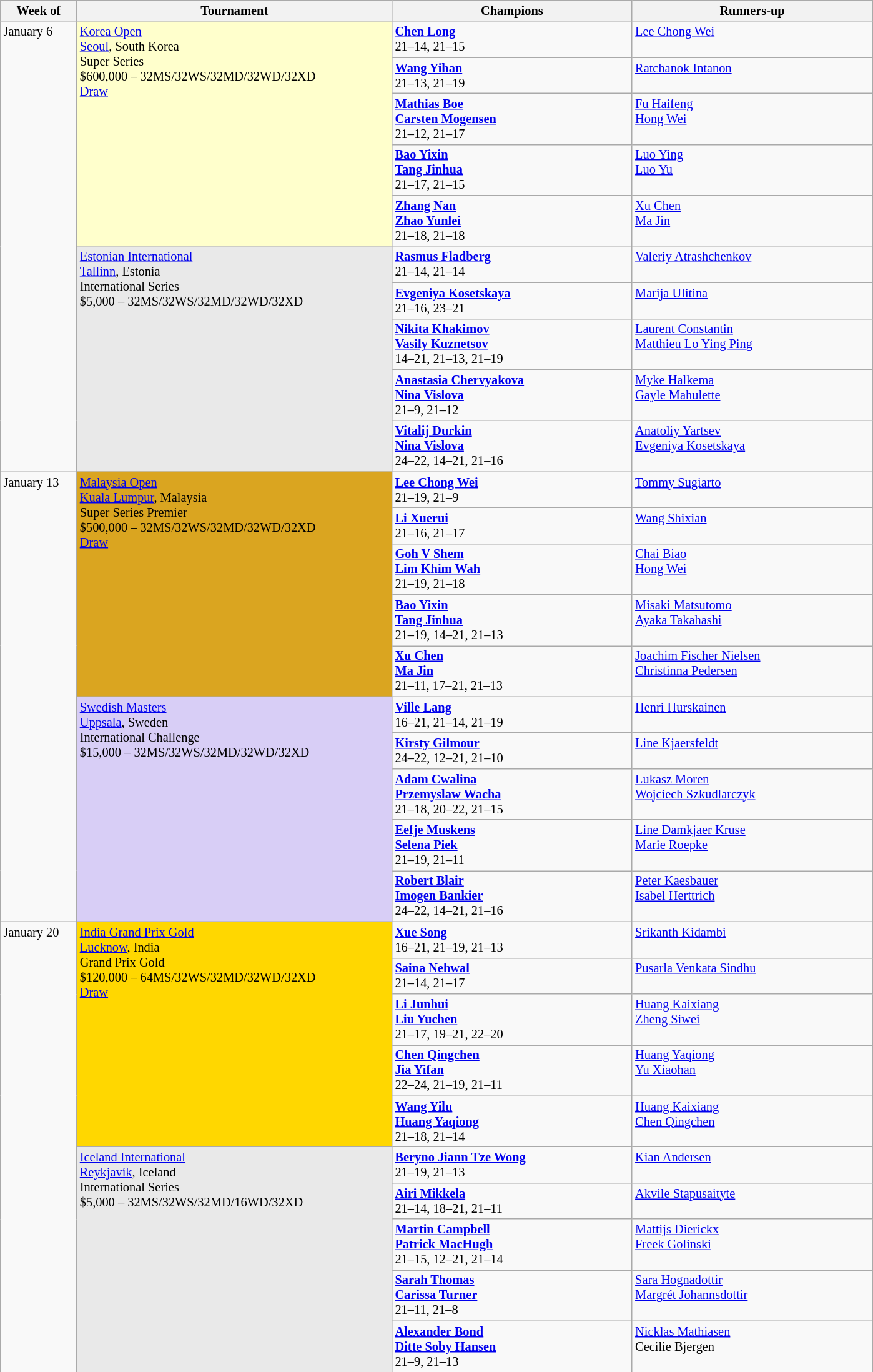<table class=wikitable style=font-size:85%>
<tr>
<th width=75>Week of</th>
<th width=330>Tournament</th>
<th width=250>Champions</th>
<th width=250>Runners-up</th>
</tr>
<tr valign=top>
<td rowspan=10>January 6</td>
<td style="background:#ffffcc;" rowspan="5"><a href='#'>Korea Open</a><br><a href='#'>Seoul</a>, South Korea<br>Super Series<br>$600,000 – 32MS/32WS/32MD/32WD/32XD<br><a href='#'>Draw</a></td>
<td> <strong><a href='#'>Chen Long</a></strong><br>21–14, 21–15</td>
<td> <a href='#'>Lee Chong Wei</a></td>
</tr>
<tr valign=top>
<td> <strong><a href='#'>Wang Yihan</a></strong><br>21–13, 21–19</td>
<td> <a href='#'>Ratchanok Intanon</a></td>
</tr>
<tr valign=top>
<td> <strong><a href='#'>Mathias Boe</a></strong><br> <strong><a href='#'>Carsten Mogensen</a></strong><br>21–12, 21–17</td>
<td> <a href='#'>Fu Haifeng</a><br> <a href='#'>Hong Wei</a></td>
</tr>
<tr valign=top>
<td> <strong><a href='#'>Bao Yixin</a></strong><br> <strong><a href='#'>Tang Jinhua</a></strong><br>21–17, 21–15</td>
<td> <a href='#'>Luo Ying</a><br> <a href='#'>Luo Yu</a></td>
</tr>
<tr valign=top>
<td> <strong><a href='#'>Zhang Nan</a></strong><br> <strong><a href='#'>Zhao Yunlei</a></strong><br>21–18, 21–18</td>
<td> <a href='#'>Xu Chen</a><br> <a href='#'>Ma Jin</a></td>
</tr>
<tr valign=top>
<td style="background:#E9E9E9;" rowspan="5"><a href='#'>Estonian International</a><br><a href='#'>Tallinn</a>, Estonia<br>International Series<br>$5,000 – 32MS/32WS/32MD/32WD/32XD</td>
<td> <strong><a href='#'>Rasmus Fladberg</a></strong><br>21–14, 21–14</td>
<td> <a href='#'>Valeriy Atrashchenkov</a></td>
</tr>
<tr valign=top>
<td> <strong><a href='#'>Evgeniya Kosetskaya</a></strong><br>21–16, 23–21</td>
<td> <a href='#'>Marija Ulitina</a></td>
</tr>
<tr valign=top>
<td> <strong><a href='#'>Nikita Khakimov</a></strong><br> <strong><a href='#'>Vasily Kuznetsov</a></strong><br>14–21, 21–13, 21–19</td>
<td> <a href='#'>Laurent Constantin</a><br> <a href='#'>Matthieu Lo Ying Ping</a></td>
</tr>
<tr valign=top>
<td> <strong><a href='#'>Anastasia Chervyakova</a></strong><br> <strong><a href='#'>Nina Vislova</a></strong><br>21–9, 21–12</td>
<td> <a href='#'>Myke Halkema</a><br> <a href='#'>Gayle Mahulette</a></td>
</tr>
<tr valign=top>
<td> <strong><a href='#'>Vitalij Durkin</a></strong><br> <strong><a href='#'>Nina Vislova</a></strong><br>24–22, 14–21, 21–16</td>
<td> <a href='#'>Anatoliy Yartsev</a><br> <a href='#'>Evgeniya Kosetskaya</a></td>
</tr>
<tr valign=top>
<td rowspan=10>January 13</td>
<td style="background:#DAA520;" rowspan="5"><a href='#'>Malaysia Open</a><br><a href='#'>Kuala Lumpur</a>, Malaysia<br>Super Series Premier<br>$500,000 – 32MS/32WS/32MD/32WD/32XD<br><a href='#'>Draw</a></td>
<td> <strong><a href='#'>Lee Chong Wei</a></strong><br>21–19, 21–9</td>
<td> <a href='#'>Tommy Sugiarto</a></td>
</tr>
<tr valign=top>
<td> <strong><a href='#'>Li Xuerui</a></strong><br>21–16, 21–17</td>
<td> <a href='#'>Wang Shixian</a></td>
</tr>
<tr valign=top>
<td> <strong><a href='#'>Goh V Shem</a></strong><br> <strong><a href='#'>Lim Khim Wah</a></strong><br>21–19, 21–18</td>
<td> <a href='#'>Chai Biao</a><br> <a href='#'>Hong Wei</a></td>
</tr>
<tr valign=top>
<td> <strong><a href='#'>Bao Yixin</a></strong><br> <strong><a href='#'>Tang Jinhua</a></strong><br>21–19, 14–21, 21–13</td>
<td> <a href='#'>Misaki Matsutomo</a><br> <a href='#'>Ayaka Takahashi</a></td>
</tr>
<tr valign=top>
<td> <strong><a href='#'>Xu Chen</a></strong><br> <strong><a href='#'>Ma Jin</a></strong><br>21–11, 17–21, 21–13</td>
<td> <a href='#'>Joachim Fischer Nielsen</a><br> <a href='#'>Christinna Pedersen</a></td>
</tr>
<tr valign=top>
<td style="background:#d8cef6;" rowspan="5"><a href='#'>Swedish Masters</a><br><a href='#'>Uppsala</a>, Sweden<br>International Challenge<br>$15,000 – 32MS/32WS/32MD/32WD/32XD</td>
<td> <strong><a href='#'>Ville Lang</a></strong><br>16–21, 21–14, 21–19</td>
<td> <a href='#'>Henri Hurskainen</a></td>
</tr>
<tr valign=top>
<td> <strong><a href='#'>Kirsty Gilmour</a></strong><br>24–22, 12–21, 21–10</td>
<td> <a href='#'>Line Kjaersfeldt</a></td>
</tr>
<tr valign=top>
<td> <strong><a href='#'>Adam Cwalina</a></strong><br> <strong><a href='#'>Przemyslaw Wacha</a></strong><br>21–18, 20–22, 21–15</td>
<td> <a href='#'>Lukasz Moren</a><br> <a href='#'>Wojciech Szkudlarczyk</a></td>
</tr>
<tr valign=top>
<td> <strong><a href='#'>Eefje Muskens</a></strong><br> <strong><a href='#'>Selena Piek</a></strong><br>21–19, 21–11</td>
<td> <a href='#'>Line Damkjaer Kruse</a><br> <a href='#'>Marie Roepke</a></td>
</tr>
<tr valign=top>
<td> <strong><a href='#'>Robert Blair</a></strong><br> <strong><a href='#'>Imogen Bankier</a></strong><br>24–22, 14–21, 21–16</td>
<td> <a href='#'>Peter Kaesbauer</a><br> <a href='#'>Isabel Herttrich</a></td>
</tr>
<tr valign=top>
<td rowspan=10>January 20</td>
<td style="background:#FFD700;" rowspan="5"><a href='#'>India Grand Prix Gold</a><br><a href='#'>Lucknow</a>, India<br>Grand Prix Gold<br>$120,000 – 64MS/32WS/32MD/32WD/32XD<br><a href='#'>Draw</a></td>
<td> <strong><a href='#'>Xue Song</a></strong><br>16–21, 21–19, 21–13</td>
<td> <a href='#'>Srikanth Kidambi</a></td>
</tr>
<tr valign=top>
<td> <strong><a href='#'>Saina Nehwal</a></strong><br>21–14, 21–17</td>
<td> <a href='#'>Pusarla Venkata Sindhu</a></td>
</tr>
<tr valign=top>
<td> <strong><a href='#'>Li Junhui</a></strong><br> <strong><a href='#'>Liu Yuchen</a></strong><br>21–17, 19–21, 22–20</td>
<td> <a href='#'>Huang Kaixiang</a><br> <a href='#'>Zheng Siwei</a></td>
</tr>
<tr valign=top>
<td> <strong><a href='#'>Chen Qingchen</a></strong><br> <strong><a href='#'>Jia Yifan</a></strong><br>22–24, 21–19, 21–11</td>
<td> <a href='#'>Huang Yaqiong</a><br> <a href='#'>Yu Xiaohan</a></td>
</tr>
<tr valign=top>
<td> <strong><a href='#'>Wang Yilu</a></strong><br> <strong><a href='#'>Huang Yaqiong</a></strong><br>21–18, 21–14</td>
<td> <a href='#'>Huang Kaixiang</a><br> <a href='#'>Chen Qingchen</a></td>
</tr>
<tr valign=top>
<td style="background:#E9E9E9;" rowspan="5"><a href='#'>Iceland International</a><br><a href='#'>Reykjavík</a>, Iceland<br>International Series<br>$5,000 – 32MS/32WS/32MD/16WD/32XD</td>
<td> <strong><a href='#'>Beryno Jiann Tze Wong</a></strong><br>21–19, 21–13</td>
<td> <a href='#'>Kian Andersen</a></td>
</tr>
<tr valign=top>
<td> <strong><a href='#'>Airi Mikkela</a></strong><br>21–14, 18–21, 21–11</td>
<td> <a href='#'>Akvile Stapusaityte</a></td>
</tr>
<tr valign=top>
<td> <strong><a href='#'>Martin Campbell</a></strong><br> <strong><a href='#'>Patrick MacHugh</a></strong><br>21–15, 12–21, 21–14</td>
<td> <a href='#'>Mattijs Dierickx</a><br> <a href='#'>Freek Golinski</a></td>
</tr>
<tr valign=top>
<td> <strong><a href='#'>Sarah Thomas</a></strong><br> <strong><a href='#'>Carissa Turner</a></strong><br>21–11, 21–8</td>
<td> <a href='#'>Sara Hognadottir</a><br> <a href='#'>Margrét Johannsdottir</a></td>
</tr>
<tr valign=top>
<td> <strong><a href='#'>Alexander Bond</a></strong><br> <strong><a href='#'>Ditte Soby Hansen</a></strong><br>21–9, 21–13</td>
<td> <a href='#'>Nicklas Mathiasen</a><br> Cecilie Bjergen</td>
</tr>
</table>
